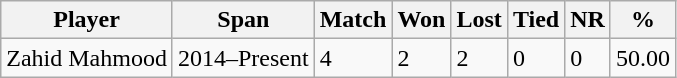<table class="wikitable">
<tr>
<th>Player</th>
<th>Span</th>
<th>Match</th>
<th>Won</th>
<th>Lost</th>
<th>Tied</th>
<th>NR</th>
<th>%</th>
</tr>
<tr>
<td>Zahid Mahmood</td>
<td>2014–Present</td>
<td>4</td>
<td>2</td>
<td>2</td>
<td>0</td>
<td>0</td>
<td>50.00</td>
</tr>
</table>
